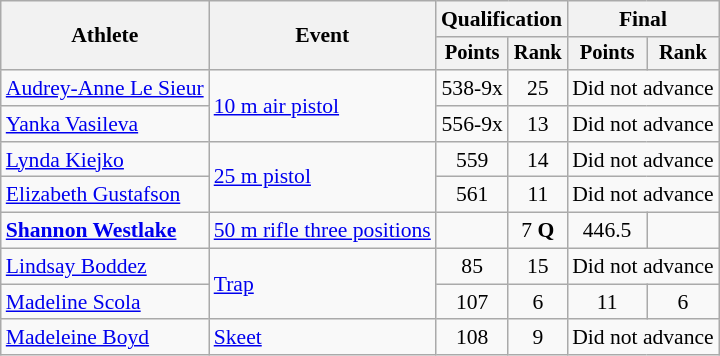<table class=wikitable style=font-size:90%;text-align:center>
<tr>
<th rowspan=2>Athlete</th>
<th rowspan=2>Event</th>
<th colspan=2>Qualification</th>
<th colspan=2>Final</th>
</tr>
<tr style=font-size:95%>
<th>Points</th>
<th>Rank</th>
<th>Points</th>
<th>Rank</th>
</tr>
<tr>
<td align=left><a href='#'>Audrey-Anne Le Sieur</a></td>
<td align=left rowspan=2><a href='#'>10 m air pistol</a></td>
<td>538-9x</td>
<td>25</td>
<td colspan=2>Did not advance</td>
</tr>
<tr>
<td align=left><a href='#'>Yanka Vasileva</a></td>
<td>556-9x</td>
<td>13</td>
<td colspan=2>Did not advance</td>
</tr>
<tr>
<td align=left><a href='#'>Lynda Kiejko</a></td>
<td align=left rowspan=2><a href='#'>25 m pistol</a></td>
<td>559</td>
<td>14</td>
<td colspan=2>Did not advance</td>
</tr>
<tr>
<td align=left><a href='#'>Elizabeth Gustafson</a></td>
<td>561</td>
<td>11</td>
<td colspan=2>Did not advance</td>
</tr>
<tr>
<td align=left><strong><a href='#'>Shannon Westlake</a></strong></td>
<td align=left><a href='#'>50 m rifle three positions</a></td>
<td></td>
<td>7 <strong>Q</strong></td>
<td>446.5</td>
<td></td>
</tr>
<tr>
<td align=left><a href='#'>Lindsay Boddez</a></td>
<td align=left rowspan=2><a href='#'>Trap</a></td>
<td>85</td>
<td>15</td>
<td colspan=2>Did not advance</td>
</tr>
<tr>
<td align=left><a href='#'>Madeline Scola</a></td>
<td>107</td>
<td>6</td>
<td>11</td>
<td>6</td>
</tr>
<tr>
<td align=left><a href='#'>Madeleine Boyd</a></td>
<td align=left><a href='#'>Skeet</a></td>
<td>108</td>
<td>9</td>
<td colspan=2>Did not advance</td>
</tr>
</table>
